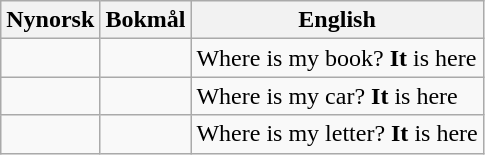<table class="wikitable">
<tr>
<th>Nynorsk</th>
<th>Bokmål</th>
<th>English</th>
</tr>
<tr>
<td></td>
<td></td>
<td>Where is my book? <strong>It</strong> is here</td>
</tr>
<tr>
<td></td>
<td></td>
<td>Where is my car? <strong>It</strong> is here</td>
</tr>
<tr>
<td></td>
<td></td>
<td>Where is my letter? <strong>It</strong> is here</td>
</tr>
</table>
